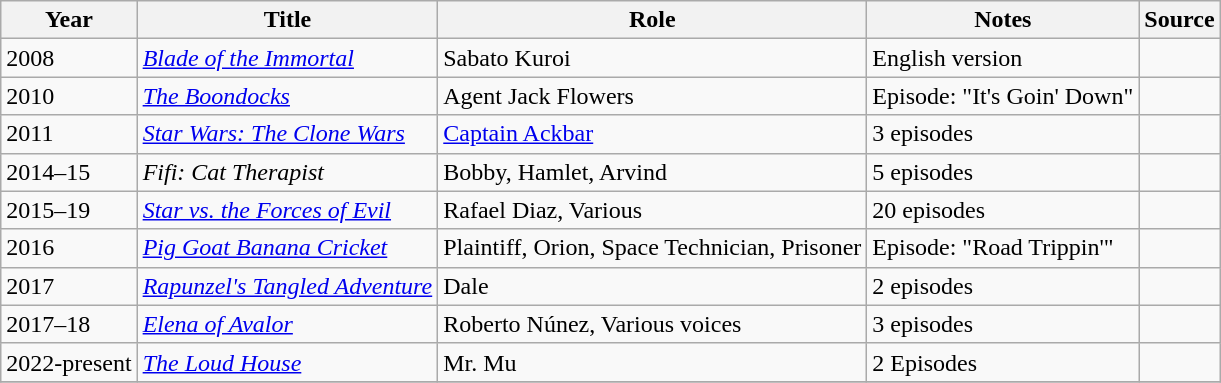<table class="wikitable sortable plainrowheaders">
<tr>
<th>Year</th>
<th>Title</th>
<th>Role</th>
<th class="unsortable">Notes</th>
<th class="unsortable">Source</th>
</tr>
<tr>
<td>2008</td>
<td><em><a href='#'>Blade of the Immortal</a></em></td>
<td>Sabato Kuroi</td>
<td>English version</td>
<td></td>
</tr>
<tr>
<td>2010</td>
<td><em><a href='#'>The Boondocks</a></em></td>
<td>Agent Jack Flowers</td>
<td>Episode: "It's Goin' Down"</td>
<td></td>
</tr>
<tr>
<td>2011</td>
<td><em><a href='#'>Star Wars: The Clone Wars</a></em></td>
<td><a href='#'>Captain Ackbar</a></td>
<td>3 episodes</td>
<td></td>
</tr>
<tr>
<td>2014–15</td>
<td><em>Fifi: Cat Therapist</em></td>
<td>Bobby, Hamlet, Arvind</td>
<td>5 episodes</td>
<td></td>
</tr>
<tr>
<td>2015–19</td>
<td><em><a href='#'>Star vs. the Forces of Evil</a></em></td>
<td>Rafael Diaz, Various</td>
<td>20 episodes</td>
<td></td>
</tr>
<tr>
<td>2016</td>
<td><em><a href='#'>Pig Goat Banana Cricket</a></em></td>
<td>Plaintiff, Orion, Space Technician, Prisoner</td>
<td>Episode: "Road Trippin'"</td>
<td></td>
</tr>
<tr>
<td>2017</td>
<td><em><a href='#'>Rapunzel's Tangled Adventure</a></em></td>
<td>Dale</td>
<td>2 episodes</td>
<td></td>
</tr>
<tr>
<td>2017–18</td>
<td><em><a href='#'>Elena of Avalor</a></em></td>
<td>Roberto Núnez, Various voices</td>
<td>3 episodes</td>
<td></td>
</tr>
<tr>
<td>2022-present</td>
<td><em><a href='#'>The Loud House</a></em></td>
<td>Mr. Mu</td>
<td>2 Episodes</td>
<td></td>
</tr>
<tr>
</tr>
</table>
